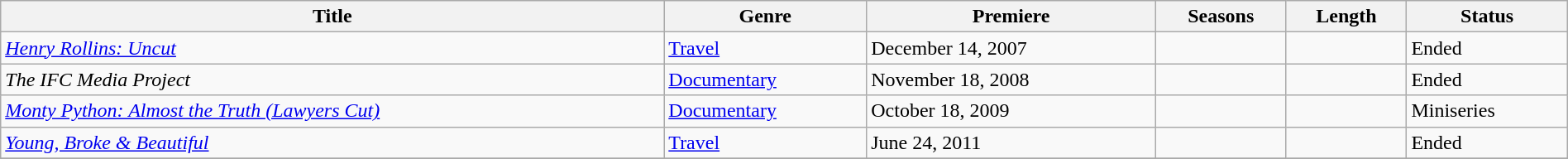<table class="wikitable sortable" style="width:100%">
<tr>
<th>Title</th>
<th>Genre</th>
<th>Premiere</th>
<th>Seasons</th>
<th>Length</th>
<th>Status</th>
</tr>
<tr>
<td><em><a href='#'>Henry Rollins: Uncut</a></em></td>
<td><a href='#'>Travel</a></td>
<td>December 14, 2007</td>
<td></td>
<td></td>
<td>Ended</td>
</tr>
<tr>
<td><em>The IFC Media Project</em></td>
<td><a href='#'>Documentary</a></td>
<td>November 18, 2008</td>
<td></td>
<td></td>
<td>Ended</td>
</tr>
<tr>
<td><em><a href='#'>Monty Python: Almost the Truth (Lawyers Cut)</a></em></td>
<td><a href='#'>Documentary</a></td>
<td>October 18, 2009</td>
<td></td>
<td></td>
<td>Miniseries</td>
</tr>
<tr>
<td><em><a href='#'>Young, Broke & Beautiful</a></em></td>
<td><a href='#'>Travel</a></td>
<td>June 24, 2011</td>
<td></td>
<td></td>
<td>Ended</td>
</tr>
<tr>
</tr>
</table>
